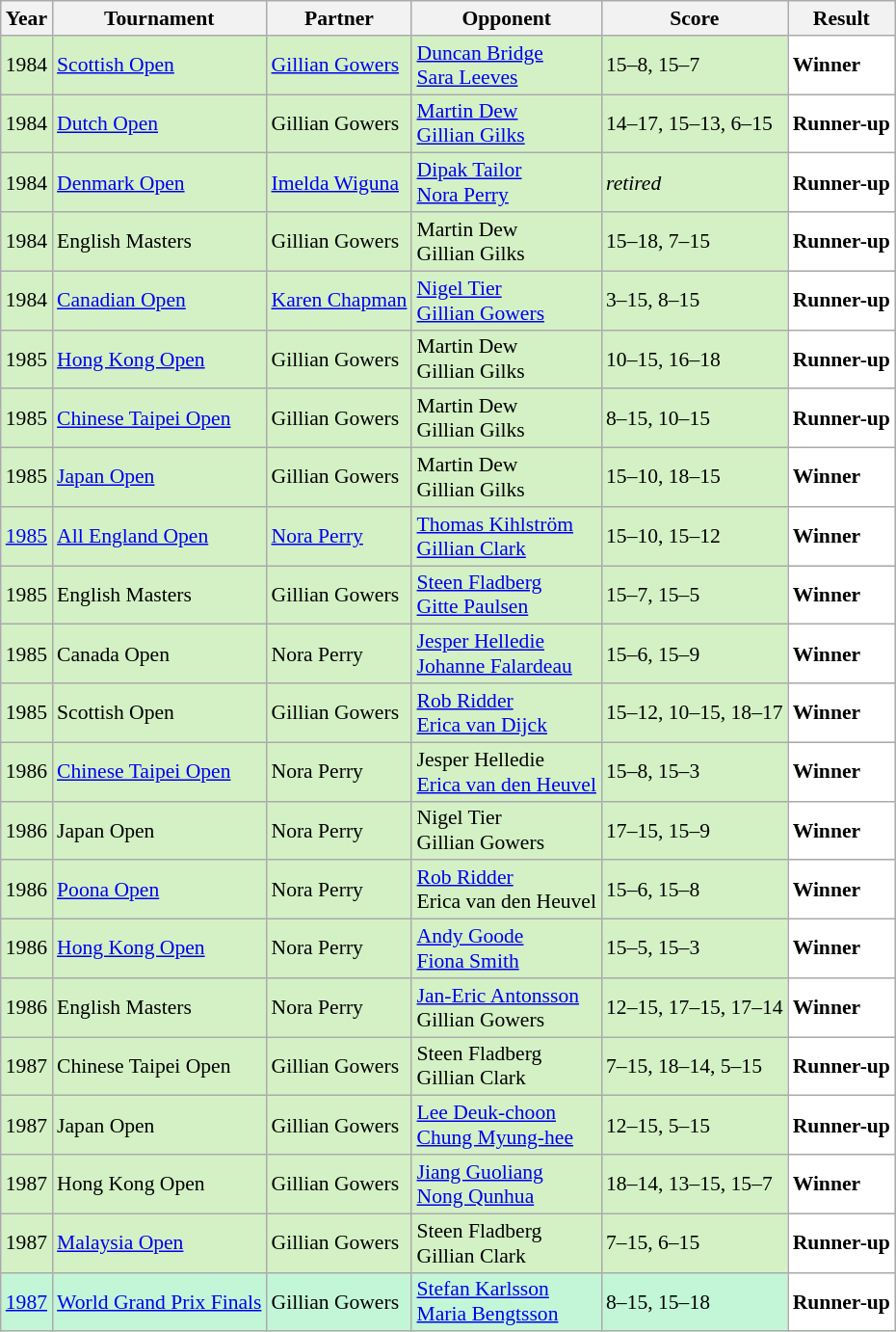<table class="sortable wikitable" style="font-size: 90%;">
<tr>
<th>Year</th>
<th>Tournament</th>
<th>Partner</th>
<th>Opponent</th>
<th>Score</th>
<th>Result</th>
</tr>
<tr style="background:#D4F1C5">
<td align="center">1984</td>
<td align="left"><a href='#'>Scottish Open</a></td>
<td align="left"> <a href='#'>Gillian Gowers</a></td>
<td align="left"> <a href='#'>Duncan Bridge</a> <br>  <a href='#'>Sara Leeves</a></td>
<td align="left">15–8, 15–7</td>
<td style="text-align:left; background:white"> <strong>Winner</strong></td>
</tr>
<tr style="background:#D4F1C5">
<td align="center">1984</td>
<td align="left"><a href='#'>Dutch Open</a></td>
<td align="left"> Gillian Gowers</td>
<td align="left"> <a href='#'>Martin Dew</a> <br>  <a href='#'>Gillian Gilks</a></td>
<td align="left">14–17, 15–13, 6–15</td>
<td style="text-align:left; background:white"> <strong>Runner-up</strong></td>
</tr>
<tr style="background:#D4F1C5">
<td align="center">1984</td>
<td align="left"><a href='#'>Denmark Open</a></td>
<td align="left"> <a href='#'>Imelda Wiguna</a></td>
<td align="left"> <a href='#'>Dipak Tailor</a> <br>  <a href='#'>Nora Perry</a></td>
<td align="left"><em>retired</em></td>
<td style="text-align:left; background:white"> <strong>Runner-up</strong></td>
</tr>
<tr style="background:#D4F1C5">
<td align="center">1984</td>
<td align="left">English Masters</td>
<td align="left"> Gillian Gowers</td>
<td align="left"> Martin Dew <br>  Gillian Gilks</td>
<td align="left">15–18, 7–15</td>
<td style="text-align:left; background:white"> <strong>Runner-up</strong></td>
</tr>
<tr style="background:#D4F1C5">
<td align="center">1984</td>
<td align="left"><a href='#'>Canadian Open</a></td>
<td align="left"> <a href='#'>Karen Chapman</a></td>
<td align="left"> <a href='#'>Nigel Tier</a> <br>  <a href='#'>Gillian Gowers</a></td>
<td align="left">3–15, 8–15</td>
<td style="text-align:left; background:white"> <strong>Runner-up</strong></td>
</tr>
<tr style="background:#D4F1C5">
<td align="center">1985</td>
<td align="left"><a href='#'>Hong Kong Open</a></td>
<td align="left"> Gillian Gowers</td>
<td align="left"> Martin Dew <br>  Gillian Gilks</td>
<td align="left">10–15, 16–18</td>
<td style="text-align:left; background:white"> <strong>Runner-up</strong></td>
</tr>
<tr style="background:#D4F1C5">
<td align="center">1985</td>
<td align="left"><a href='#'>Chinese Taipei Open</a></td>
<td align="left"> Gillian Gowers</td>
<td align="left"> Martin Dew <br>  Gillian Gilks</td>
<td align="left">8–15, 10–15</td>
<td style="text-align:left; background:white"> <strong>Runner-up</strong></td>
</tr>
<tr style="background:#D4F1C5">
<td align="center">1985</td>
<td align="left"><a href='#'>Japan Open</a></td>
<td align="left"> Gillian Gowers</td>
<td align="left"> Martin Dew <br>  Gillian Gilks</td>
<td align="left">15–10, 18–15</td>
<td style="text-align:left; background:white"> <strong>Winner</strong></td>
</tr>
<tr style="background:#D4F1C5">
<td align="center"><a href='#'>1985</a></td>
<td align="left"><a href='#'>All England Open</a></td>
<td align="left"> <a href='#'>Nora Perry</a></td>
<td align="left"> <a href='#'>Thomas Kihlström</a><br> <a href='#'>Gillian Clark</a></td>
<td align="left">15–10, 15–12</td>
<td style="text-align:left; background:white"> <strong>Winner</strong></td>
</tr>
<tr style="background:#D4F1C5">
<td align="center">1985</td>
<td align="left">English Masters</td>
<td align="left"> Gillian Gowers</td>
<td align="left"> <a href='#'>Steen Fladberg</a> <br>  <a href='#'>Gitte Paulsen</a></td>
<td align="left">15–7, 15–5</td>
<td style="text-align:left; background:white"> <strong>Winner</strong></td>
</tr>
<tr style="background:#D4F1C5">
<td align="center">1985</td>
<td align-"left">Canada Open</td>
<td align="left"> Nora Perry</td>
<td align="left"> <a href='#'>Jesper Helledie</a> <br> <a href='#'>Johanne Falardeau</a></td>
<td align="left">15–6, 15–9</td>
<td style="text-align:left; background: white"> <strong>Winner</strong></td>
</tr>
<tr style="background:#D4F1C5">
<td align="center">1985</td>
<td align="left">Scottish Open</td>
<td align="left"> Gillian Gowers</td>
<td align="left"> <a href='#'>Rob Ridder</a> <br>  <a href='#'>Erica van Dijck</a></td>
<td align="left">15–12, 10–15, 18–17</td>
<td style="text-align:left; background:white"> <strong>Winner</strong></td>
</tr>
<tr style="background:#D4F1C5">
<td align="center">1986</td>
<td align="left"><a href='#'>Chinese Taipei Open</a></td>
<td align="left"> Nora Perry</td>
<td align="left"> Jesper Helledie <br> <a href='#'>Erica van den Heuvel</a></td>
<td align="left">15–8, 15–3</td>
<td style="text-align:left; background: white"> <strong>Winner</strong></td>
</tr>
<tr style="background:#D4F1C5">
<td align="center">1986</td>
<td align="left">Japan Open</td>
<td align="left"> Nora Perry</td>
<td align="left"> Nigel Tier <br> Gillian Gowers</td>
<td align="left">17–15, 15–9</td>
<td style="text-align:left; background: white"> <strong>Winner</strong></td>
</tr>
<tr style="background:#D4F1C5">
<td align="center">1986</td>
<td align="left"><a href='#'>Poona Open</a></td>
<td align="left"> Nora Perry</td>
<td align="left"> <a href='#'>Rob Ridder</a> <br> Erica van den Heuvel</td>
<td align-"left">15–6, 15–8</td>
<td style="text-align:left; background: white"> <strong>Winner</strong></td>
</tr>
<tr style="background:#D4F1C5">
<td align="center">1986</td>
<td align="left"><a href='#'>Hong Kong Open</a></td>
<td align="left"> Nora Perry</td>
<td align="left"> <a href='#'>Andy Goode</a> <br> <a href='#'>Fiona Smith</a></td>
<td align="left">15–5, 15–3</td>
<td style="text-align:left; background: white"> <strong>Winner</strong></td>
</tr>
<tr style="background:#D4F1C5">
<td align="center">1986</td>
<td align="left">English Masters</td>
<td align="left"> Nora Perry</td>
<td align="left"> <a href='#'>Jan-Eric Antonsson</a> <br> Gillian Gowers</td>
<td align="left">12–15, 17–15, 17–14</td>
<td style="text-align:left; background: white"> <strong>Winner</strong></td>
</tr>
<tr style="background:#D4F1C5">
<td align="center">1987</td>
<td align="left">Chinese Taipei Open</td>
<td align="left"> Gillian Gowers</td>
<td align="left"> Steen Fladberg <br>  Gillian Clark</td>
<td align="left">7–15, 18–14, 5–15</td>
<td style="text-align:left; background:white"> <strong>Runner-up</strong></td>
</tr>
<tr style="background:#D4F1C5">
<td align="center">1987</td>
<td align="left">Japan Open</td>
<td align="left"> Gillian Gowers</td>
<td align="left"> <a href='#'>Lee Deuk-choon</a> <br>  <a href='#'>Chung Myung-hee</a></td>
<td align="left">12–15, 5–15</td>
<td style="text-align:left; background:white"> <strong>Runner-up</strong></td>
</tr>
<tr style="background:#D4F1C5">
<td align="center">1987</td>
<td align="left">Hong Kong Open</td>
<td align="left"> Gillian Gowers</td>
<td align="left"> <a href='#'>Jiang Guoliang</a> <br>  <a href='#'>Nong Qunhua</a></td>
<td align="left">18–14, 13–15, 15–7</td>
<td style="text-align:left; background:white"> <strong>Winner</strong></td>
</tr>
<tr style="background:#D4F1C5">
<td align="center">1987</td>
<td align="left"><a href='#'>Malaysia Open</a></td>
<td align="left"> Gillian Gowers</td>
<td align="left"> Steen Fladberg <br>  Gillian Clark</td>
<td align="left">7–15, 6–15</td>
<td style="text-align:left; background:white"> <strong>Runner-up</strong></td>
</tr>
<tr style="background:#C3F6D7">
<td align="center"><a href='#'>1987</a></td>
<td align="left"><a href='#'>World Grand Prix Finals</a></td>
<td align="left"> Gillian Gowers</td>
<td align="left"> <a href='#'>Stefan Karlsson</a> <br>  <a href='#'>Maria Bengtsson</a></td>
<td align="left">8–15, 15–18</td>
<td style="text-align:left; background: white"> <strong>Runner-up</strong></td>
</tr>
</table>
